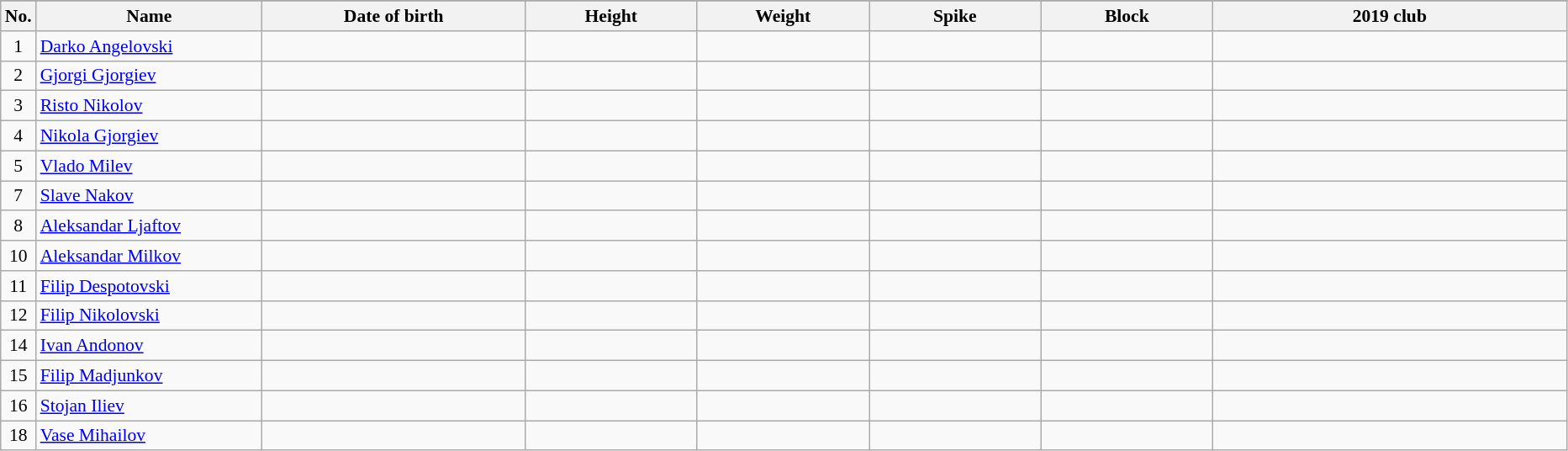<table class="wikitable sortable" style="font-size:90%; text-align:center;">
<tr>
</tr>
<tr>
<th>No.</th>
<th style="width:12em">Name</th>
<th style="width:14em">Date of birth</th>
<th style="width:9em">Height</th>
<th style="width:9em">Weight</th>
<th style="width:9em">Spike</th>
<th style="width:9em">Block</th>
<th style="width:19em">2019 club</th>
</tr>
<tr>
<td>1</td>
<td align=left><a href='#'>Darko Angelovski</a></td>
<td></td>
<td></td>
<td></td>
<td></td>
<td></td>
<td></td>
</tr>
<tr>
<td>2</td>
<td align=left><a href='#'>Gjorgi Gjorgiev</a></td>
<td></td>
<td></td>
<td></td>
<td></td>
<td></td>
<td></td>
</tr>
<tr>
<td>3</td>
<td align=left><a href='#'>Risto Nikolov</a></td>
<td></td>
<td></td>
<td></td>
<td></td>
<td></td>
<td></td>
</tr>
<tr>
<td>4</td>
<td align=left><a href='#'>Nikola Gjorgiev</a></td>
<td></td>
<td></td>
<td></td>
<td></td>
<td></td>
<td></td>
</tr>
<tr>
<td>5</td>
<td align=left><a href='#'>Vlado Milev</a></td>
<td></td>
<td></td>
<td></td>
<td></td>
<td></td>
<td></td>
</tr>
<tr>
<td>7</td>
<td align=left><a href='#'>Slave Nakov</a></td>
<td></td>
<td></td>
<td></td>
<td></td>
<td></td>
<td></td>
</tr>
<tr>
<td>8</td>
<td align=left><a href='#'>Aleksandar Ljaftov</a></td>
<td></td>
<td></td>
<td></td>
<td></td>
<td></td>
<td></td>
</tr>
<tr>
<td>10</td>
<td align=left><a href='#'>Aleksandar Milkov</a></td>
<td></td>
<td></td>
<td></td>
<td></td>
<td></td>
<td></td>
</tr>
<tr>
<td>11</td>
<td align=left><a href='#'>Filip Despotovski</a></td>
<td></td>
<td></td>
<td></td>
<td></td>
<td></td>
<td></td>
</tr>
<tr>
<td>12</td>
<td align=left><a href='#'>Filip Nikolovski</a></td>
<td></td>
<td></td>
<td></td>
<td></td>
<td></td>
<td></td>
</tr>
<tr>
<td>14</td>
<td align=left><a href='#'>Ivan Andonov</a></td>
<td></td>
<td></td>
<td></td>
<td></td>
<td></td>
<td></td>
</tr>
<tr>
<td>15</td>
<td align=left><a href='#'>Filip Madjunkov</a></td>
<td></td>
<td></td>
<td></td>
<td></td>
<td></td>
<td></td>
</tr>
<tr>
<td>16</td>
<td align=left><a href='#'>Stojan Iliev</a></td>
<td></td>
<td></td>
<td></td>
<td></td>
<td></td>
<td></td>
</tr>
<tr>
<td>18</td>
<td align=left><a href='#'>Vase Mihailov</a></td>
<td></td>
<td></td>
<td></td>
<td></td>
<td></td>
<td></td>
</tr>
</table>
